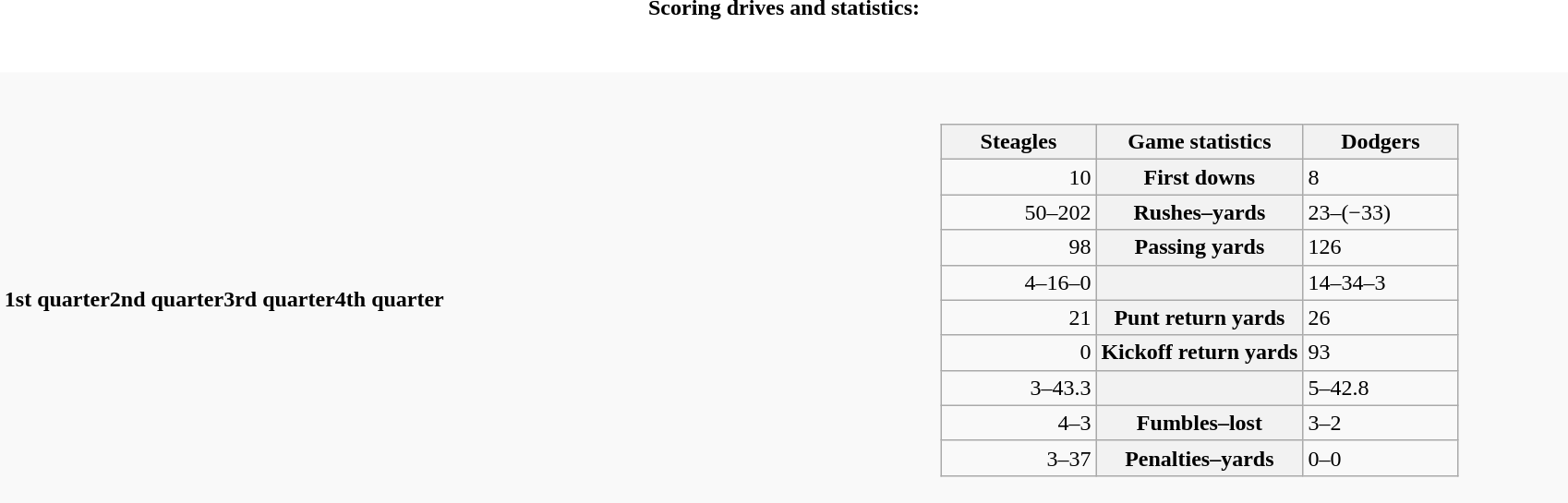<table class="toccolours collapsible collapsed"  style="width:90%; margin:auto;">
<tr>
<th>Scoring drives and statistics:</th>
</tr>
<tr>
<td><br><table border="0"  style="width:100%; background:#f9f9f9; margin:1em auto 1em auto;">
<tr>
<td><br><strong>1st quarter</strong><strong>2nd quarter</strong><strong>3rd quarter</strong><strong>4th quarter</strong></td>
<td><br><table class="wikitable" style="margin: 1em auto 1em auto">
<tr>
<th style="width:30%;">Steagles</th>
<th style="width:40%;">Game statistics</th>
<th style="width:30%;">Dodgers</th>
</tr>
<tr>
<td style="text-align:right;">10</td>
<th>First downs</th>
<td>8</td>
</tr>
<tr>
<td style="text-align:right;">50–202</td>
<th>Rushes–yards</th>
<td>23–(−33)</td>
</tr>
<tr>
<td style="text-align:right;">98</td>
<th>Passing yards</th>
<td>126</td>
</tr>
<tr>
<td style="text-align:right;">4–16–0</td>
<th></th>
<td>14–34–3</td>
</tr>
<tr>
<td style="text-align:right;">21</td>
<th>Punt return yards</th>
<td>26</td>
</tr>
<tr>
<td style="text-align:right;">0</td>
<th>Kickoff return yards</th>
<td>93</td>
</tr>
<tr>
<td style="text-align:right;">3–43.3</td>
<th></th>
<td>5–42.8</td>
</tr>
<tr>
<td style="text-align:right;">4–3</td>
<th>Fumbles–lost</th>
<td>3–2</td>
</tr>
<tr>
<td style="text-align:right;">3–37</td>
<th>Penalties–yards</th>
<td>0–0</td>
</tr>
</table>
</td>
</tr>
</table>
</td>
</tr>
</table>
